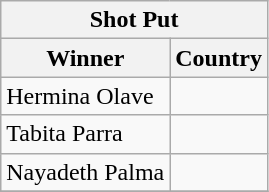<table class="wikitable">
<tr>
<th colspan="3">Shot Put</th>
</tr>
<tr>
<th style=>Winner</th>
<th>Country</th>
</tr>
<tr>
<td>Hermina Olave</td>
<td></td>
</tr>
<tr>
<td>Tabita Parra</td>
<td></td>
</tr>
<tr>
<td>Nayadeth Palma</td>
<td></td>
</tr>
<tr>
</tr>
</table>
